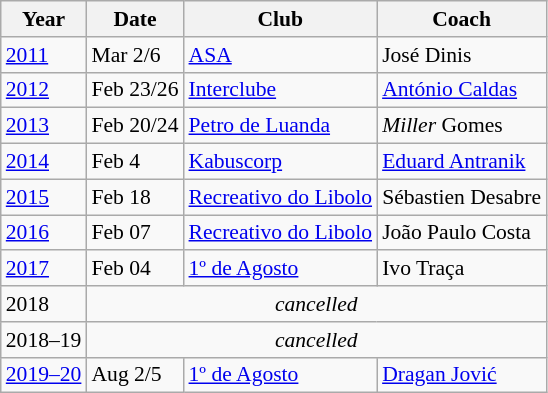<table class="wikitable" style="font-size:90%;">
<tr>
<th>Year</th>
<th>Date</th>
<th>Club</th>
<th>Coach</th>
</tr>
<tr>
<td><a href='#'>2011</a></td>
<td>Mar 2/6</td>
<td><a href='#'>ASA</a></td>
<td> José Dinis</td>
</tr>
<tr>
<td><a href='#'>2012</a></td>
<td>Feb 23/26</td>
<td><a href='#'>Interclube</a></td>
<td> <a href='#'>António Caldas</a></td>
</tr>
<tr>
<td><a href='#'>2013</a></td>
<td>Feb 20/24</td>
<td><a href='#'>Petro de Luanda</a></td>
<td> <em>Miller</em> Gomes</td>
</tr>
<tr>
<td><a href='#'>2014</a></td>
<td>Feb 4</td>
<td><a href='#'>Kabuscorp</a></td>
<td> <a href='#'>Eduard Antranik</a></td>
</tr>
<tr>
<td><a href='#'>2015</a></td>
<td>Feb 18</td>
<td><a href='#'>Recreativo do Libolo</a></td>
<td> Sébastien Desabre</td>
</tr>
<tr>
<td><a href='#'>2016</a></td>
<td>Feb 07</td>
<td><a href='#'>Recreativo do Libolo</a></td>
<td> João Paulo Costa</td>
</tr>
<tr>
<td><a href='#'>2017</a></td>
<td>Feb 04</td>
<td><a href='#'>1º de Agosto</a></td>
<td> Ivo Traça</td>
</tr>
<tr>
<td>2018</td>
<td align=center colspan=3><em>cancelled</em></td>
</tr>
<tr>
<td>2018–19</td>
<td align=center colspan=3><em>cancelled</em></td>
</tr>
<tr>
<td><a href='#'>2019–20</a></td>
<td>Aug 2/5</td>
<td><a href='#'>1º de Agosto</a></td>
<td> <a href='#'>Dragan Jović</a></td>
</tr>
</table>
